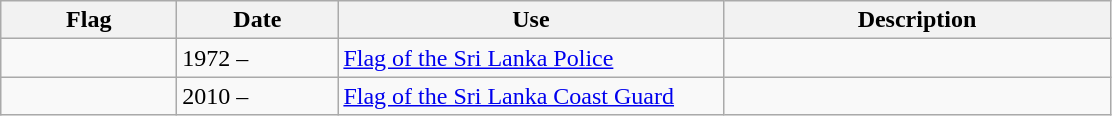<table class="wikitable">
<tr>
<th style="width:110px;">Flag</th>
<th style="width:100px;">Date</th>
<th style="width:250px;">Use</th>
<th style="width:250px;">Description</th>
</tr>
<tr>
<td></td>
<td>1972 –</td>
<td><a href='#'>Flag of the Sri Lanka Police</a></td>
<td></td>
</tr>
<tr>
<td></td>
<td>2010 –</td>
<td><a href='#'>Flag of the Sri Lanka Coast Guard</a></td>
<td></td>
</tr>
</table>
